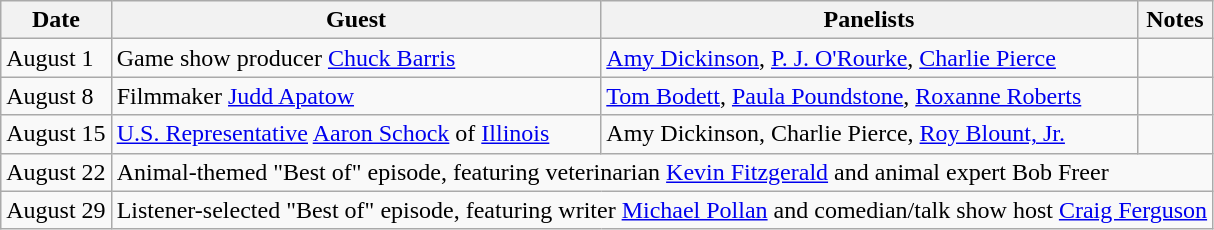<table class="wikitable">
<tr>
<th>Date</th>
<th>Guest</th>
<th>Panelists</th>
<th>Notes</th>
</tr>
<tr>
<td>August 1</td>
<td>Game show producer <a href='#'>Chuck Barris</a></td>
<td><a href='#'>Amy Dickinson</a>, <a href='#'>P. J. O'Rourke</a>, <a href='#'>Charlie Pierce</a></td>
<td></td>
</tr>
<tr>
<td>August 8</td>
<td>Filmmaker <a href='#'>Judd Apatow</a></td>
<td><a href='#'>Tom Bodett</a>, <a href='#'>Paula Poundstone</a>, <a href='#'>Roxanne Roberts</a></td>
<td></td>
</tr>
<tr>
<td>August 15</td>
<td><a href='#'>U.S. Representative</a> <a href='#'>Aaron Schock</a> of <a href='#'>Illinois</a></td>
<td>Amy Dickinson, Charlie Pierce, <a href='#'>Roy Blount, Jr.</a></td>
<td></td>
</tr>
<tr>
<td>August 22</td>
<td colspan=3>Animal-themed "Best of" episode, featuring veterinarian <a href='#'>Kevin Fitzgerald</a> and animal expert Bob Freer</td>
</tr>
<tr>
<td>August 29</td>
<td colspan=3>Listener-selected "Best of" episode, featuring writer <a href='#'>Michael Pollan</a> and comedian/talk show host <a href='#'>Craig Ferguson</a></td>
</tr>
</table>
